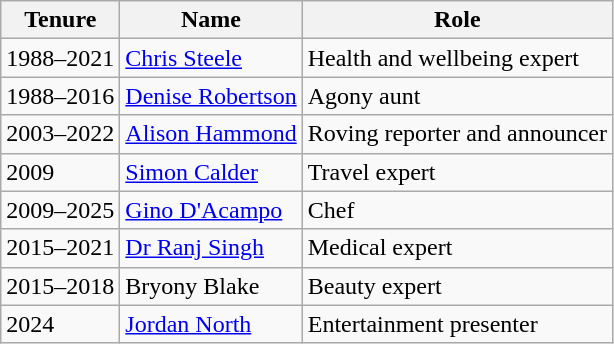<table class="wikitable">
<tr>
<th>Tenure</th>
<th>Name</th>
<th>Role</th>
</tr>
<tr>
<td>1988–2021</td>
<td><a href='#'>Chris Steele</a></td>
<td>Health and wellbeing expert</td>
</tr>
<tr>
<td>1988–2016</td>
<td><a href='#'>Denise Robertson</a></td>
<td>Agony aunt</td>
</tr>
<tr>
<td>2003–2022</td>
<td><a href='#'>Alison Hammond</a></td>
<td>Roving reporter and announcer</td>
</tr>
<tr>
<td>2009</td>
<td><a href='#'>Simon Calder</a></td>
<td>Travel expert</td>
</tr>
<tr>
<td>2009–2025</td>
<td><a href='#'>Gino D'Acampo</a></td>
<td>Chef</td>
</tr>
<tr>
<td>2015–2021</td>
<td><a href='#'>Dr Ranj Singh</a></td>
<td>Medical expert</td>
</tr>
<tr>
<td>2015–2018</td>
<td>Bryony Blake</td>
<td>Beauty expert</td>
</tr>
<tr>
<td>2024</td>
<td><a href='#'>Jordan North</a></td>
<td>Entertainment presenter</td>
</tr>
</table>
